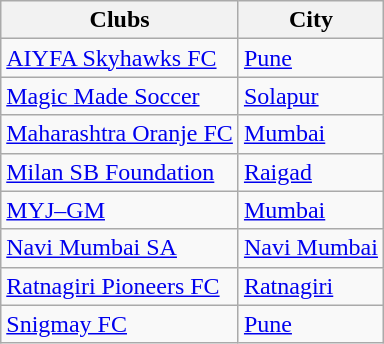<table class="wikitable">
<tr>
<th>Clubs</th>
<th>City</th>
</tr>
<tr>
<td><a href='#'>AIYFA Skyhawks FC</a></td>
<td><a href='#'>Pune</a></td>
</tr>
<tr>
<td><a href='#'>Magic Made Soccer</a></td>
<td><a href='#'>Solapur</a></td>
</tr>
<tr>
<td><a href='#'>Maharashtra Oranje FC</a></td>
<td><a href='#'>Mumbai</a></td>
</tr>
<tr>
<td><a href='#'>Milan SB Foundation</a></td>
<td><a href='#'>Raigad</a></td>
</tr>
<tr>
<td><a href='#'>MYJ–GM</a></td>
<td><a href='#'>Mumbai</a></td>
</tr>
<tr>
<td><a href='#'>Navi Mumbai SA</a></td>
<td><a href='#'>Navi Mumbai</a></td>
</tr>
<tr>
<td><a href='#'>Ratnagiri Pioneers FC</a></td>
<td><a href='#'>Ratnagiri</a></td>
</tr>
<tr>
<td><a href='#'>Snigmay FC</a></td>
<td><a href='#'>Pune</a></td>
</tr>
</table>
